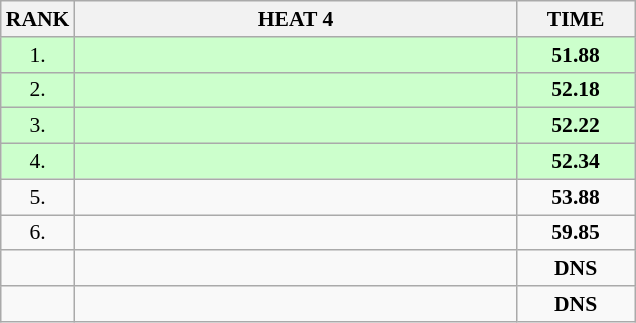<table class="wikitable" style="border-collapse: collapse; font-size: 90%;">
<tr>
<th>RANK</th>
<th style="width: 20em">HEAT 4</th>
<th style="width: 5em">TIME</th>
</tr>
<tr style="background:#ccffcc;">
<td align="center">1.</td>
<td></td>
<td align="center"><strong>51.88</strong></td>
</tr>
<tr style="background:#ccffcc;">
<td align="center">2.</td>
<td></td>
<td align="center"><strong>52.18</strong></td>
</tr>
<tr style="background:#ccffcc;">
<td align="center">3.</td>
<td></td>
<td align="center"><strong>52.22</strong></td>
</tr>
<tr style="background:#ccffcc;">
<td align="center">4.</td>
<td></td>
<td align="center"><strong>52.34</strong></td>
</tr>
<tr>
<td align="center">5.</td>
<td></td>
<td align="center"><strong>53.88</strong></td>
</tr>
<tr>
<td align="center">6.</td>
<td></td>
<td align="center"><strong>59.85</strong></td>
</tr>
<tr>
<td align="center"></td>
<td></td>
<td align="center"><strong>DNS</strong></td>
</tr>
<tr>
<td align="center"></td>
<td></td>
<td align="center"><strong>DNS</strong></td>
</tr>
</table>
